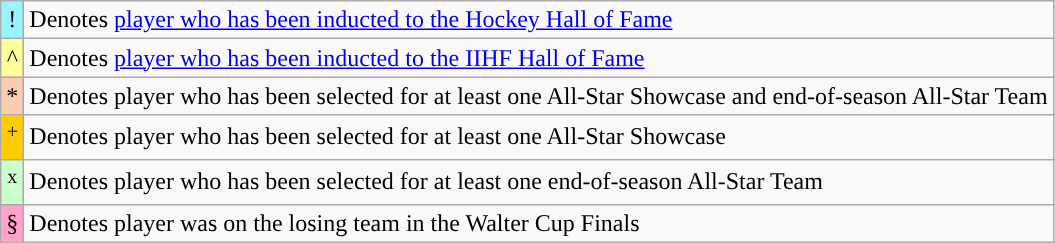<table class="wikitable">
<tr>
<td bgcolor=#98f5ff align=center>!</td>
<td>Denotes <a href='#'>player who has been inducted to the Hockey Hall of Fame</a></td>
</tr>
<tr>
<td bgcolor=#FFFF99 align=center>^</td>
<td>Denotes <a href='#'>player who has been inducted to the IIHF Hall of Fame</a></td>
</tr>
<tr>
<td bgcolor=#FBCEB1 align=center>*</td>
<td>Denotes player who has been selected for at least one All-Star Showcase and end-of-season All-Star Team</td>
</tr>
<tr>
<td bgcolor=#FFCC00 align=center><sup>+</sup></td>
<td>Denotes player who has been selected for at least one All-Star Showcase</td>
</tr>
<tr>
<td bgcolor=#CCFFCC align=center><sup>x</sup></td>
<td>Denotes player who has been selected for at least one end-of-season All-Star Team</td>
</tr>
<tr>
<td bgcolor=#FFBBBBalign=center>§</td>
<td>Denotes player was on the losing team in the Walter Cup Finals</td>
</tr>
</table>
